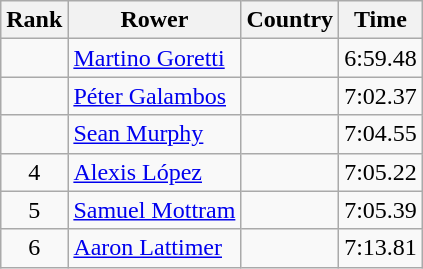<table class="wikitable" style="text-align:center">
<tr>
<th>Rank</th>
<th>Rower</th>
<th>Country</th>
<th>Time</th>
</tr>
<tr>
<td></td>
<td align="left"><a href='#'>Martino Goretti</a></td>
<td align="left"></td>
<td>6:59.48</td>
</tr>
<tr>
<td></td>
<td align="left"><a href='#'>Péter Galambos</a></td>
<td align="left"></td>
<td>7:02.37</td>
</tr>
<tr>
<td></td>
<td align="left"><a href='#'>Sean Murphy</a></td>
<td align="left"></td>
<td>7:04.55</td>
</tr>
<tr>
<td>4</td>
<td align="left"><a href='#'>Alexis López</a></td>
<td align="left"></td>
<td>7:05.22</td>
</tr>
<tr>
<td>5</td>
<td align="left"><a href='#'>Samuel Mottram</a></td>
<td align="left"></td>
<td>7:05.39</td>
</tr>
<tr>
<td>6</td>
<td align="left"><a href='#'>Aaron Lattimer</a></td>
<td align="left"></td>
<td>7:13.81</td>
</tr>
</table>
